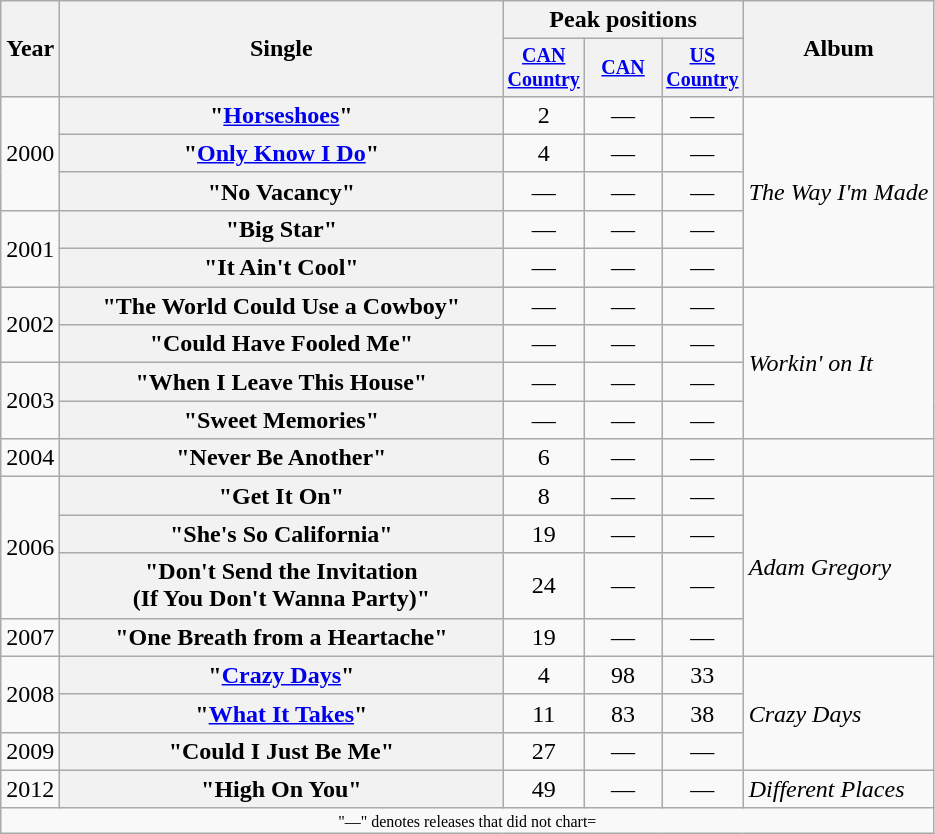<table class="wikitable plainrowheaders" style="text-align:center;">
<tr>
<th rowspan="2">Year</th>
<th rowspan="2" style="width:18em;">Single</th>
<th colspan="3">Peak positions</th>
<th rowspan="2">Album</th>
</tr>
<tr style="font-size:smaller;">
<th style="width:45px;"><a href='#'>CAN Country</a><br></th>
<th style="width:45px;"><a href='#'>CAN</a><br></th>
<th style="width:45px;"><a href='#'>US Country</a><br></th>
</tr>
<tr>
<td rowspan="3">2000</td>
<th scope="row">"<a href='#'>Horseshoes</a>"</th>
<td>2</td>
<td>—</td>
<td>—</td>
<td style="text-align:left;" rowspan="5"><em>The Way I'm Made</em></td>
</tr>
<tr>
<th scope="row">"<a href='#'>Only Know I Do</a>"</th>
<td>4</td>
<td>—</td>
<td>—</td>
</tr>
<tr>
<th scope="row">"No Vacancy"</th>
<td>—</td>
<td>—</td>
<td>—</td>
</tr>
<tr>
<td rowspan="2">2001</td>
<th scope="row">"Big Star"</th>
<td>—</td>
<td>—</td>
<td>—</td>
</tr>
<tr>
<th scope="row">"It Ain't Cool"</th>
<td>—</td>
<td>—</td>
<td>—</td>
</tr>
<tr>
<td rowspan="2">2002</td>
<th scope="row">"The World Could Use a Cowboy"</th>
<td>—</td>
<td>—</td>
<td>—</td>
<td style="text-align:left;" rowspan="4"><em>Workin' on It</em></td>
</tr>
<tr>
<th scope="row">"Could Have Fooled Me"</th>
<td>—</td>
<td>—</td>
<td>—</td>
</tr>
<tr>
<td rowspan="2">2003</td>
<th scope="row">"When I Leave This House"<br></th>
<td>—</td>
<td>—</td>
<td>—</td>
</tr>
<tr>
<th scope="row">"Sweet Memories"</th>
<td>—</td>
<td>—</td>
<td>—</td>
</tr>
<tr>
<td>2004</td>
<th scope="row">"Never Be Another"</th>
<td>6</td>
<td>—</td>
<td>—</td>
<td></td>
</tr>
<tr>
<td rowspan="3">2006</td>
<th scope="row">"Get It On"</th>
<td>8</td>
<td>—</td>
<td>—</td>
<td style="text-align:left;" rowspan="4"><em>Adam Gregory</em></td>
</tr>
<tr>
<th scope="row">"She's So California"</th>
<td>19</td>
<td>—</td>
<td>—</td>
</tr>
<tr>
<th scope="row">"Don't Send the Invitation<br>(If You Don't Wanna Party)"</th>
<td>24</td>
<td>—</td>
<td>—</td>
</tr>
<tr>
<td>2007</td>
<th scope="row">"One Breath from a Heartache"</th>
<td>19</td>
<td>—</td>
<td>—</td>
</tr>
<tr>
<td rowspan="2">2008</td>
<th scope="row">"<a href='#'>Crazy Days</a>"</th>
<td>4</td>
<td>98</td>
<td>33</td>
<td style="text-align:left;" rowspan="3"><em>Crazy Days</em></td>
</tr>
<tr>
<th scope="row">"<a href='#'>What It Takes</a>"</th>
<td>11</td>
<td>83</td>
<td>38</td>
</tr>
<tr>
<td>2009</td>
<th scope="row">"Could I Just Be Me"</th>
<td>27</td>
<td>—</td>
<td>—</td>
</tr>
<tr>
<td>2012</td>
<th scope="row">"High On You"</th>
<td>49</td>
<td>—</td>
<td>—</td>
<td style="text-align:left;"><em>Different Places</em></td>
</tr>
<tr>
<td colspan="6" style="font-size:8pt">"—" denotes releases that did not chart=</td>
</tr>
</table>
